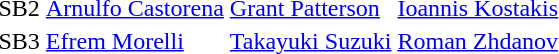<table>
<tr>
<td>SB2</td>
<td><a href='#'>Arnulfo Castorena</a><br></td>
<td><a href='#'>Grant Patterson</a><br></td>
<td><a href='#'>Ioannis Kostakis</a><br></td>
</tr>
<tr>
<td>SB3</td>
<td><a href='#'>Efrem Morelli</a><br></td>
<td><a href='#'>Takayuki Suzuki</a><br></td>
<td><a href='#'>Roman Zhdanov</a><br></td>
</tr>
</table>
